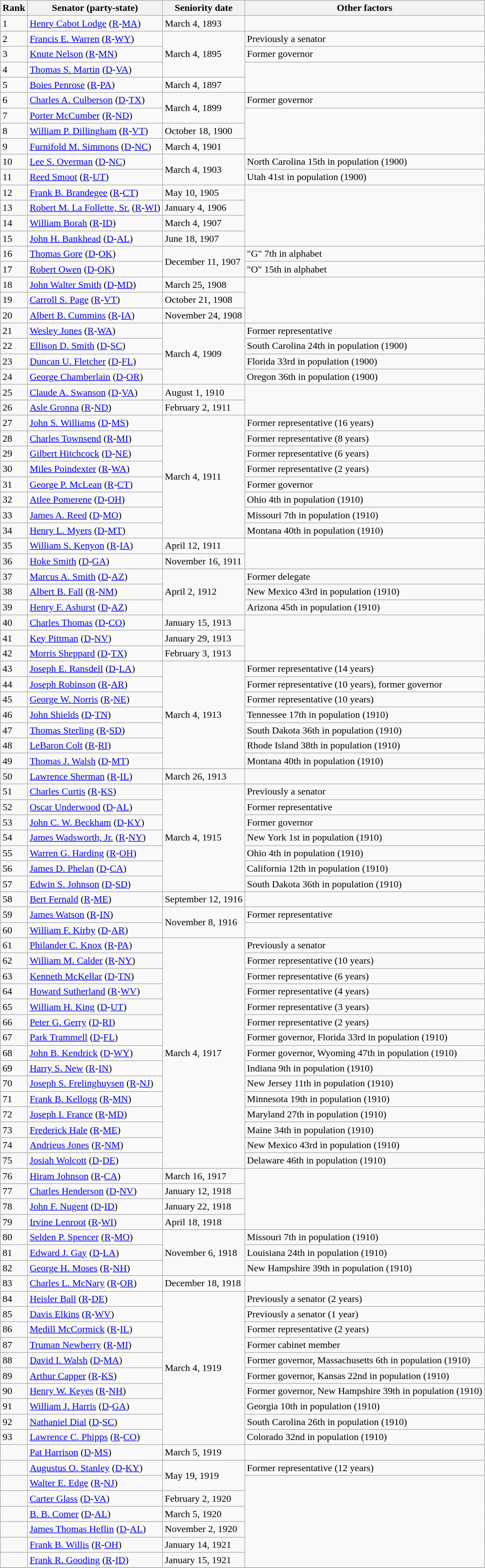<table class=wikitable>
<tr valign=bottom>
<th>Rank</th>
<th>Senator (party-state)</th>
<th>Seniority date</th>
<th>Other factors</th>
</tr>
<tr>
<td>1</td>
<td><a href='#'>Henry Cabot Lodge</a> (<a href='#'>R</a>-<a href='#'>MA</a>)</td>
<td>March 4, 1893</td>
<td></td>
</tr>
<tr>
<td>2</td>
<td><a href='#'>Francis E. Warren</a> (<a href='#'>R</a>-<a href='#'>WY</a>)</td>
<td rowspan=3>March 4, 1895</td>
<td>Previously a senator</td>
</tr>
<tr>
<td>3</td>
<td><a href='#'>Knute Nelson</a> (<a href='#'>R</a>-<a href='#'>MN</a>)</td>
<td>Former governor</td>
</tr>
<tr>
<td>4</td>
<td><a href='#'>Thomas S. Martin</a> (<a href='#'>D</a>-<a href='#'>VA</a>)</td>
<td rowspan=2></td>
</tr>
<tr>
<td>5</td>
<td><a href='#'>Boies Penrose</a> (<a href='#'>R</a>-<a href='#'>PA</a>)</td>
<td>March 4, 1897</td>
</tr>
<tr>
<td>6</td>
<td><a href='#'>Charles A. Culberson</a> (<a href='#'>D</a>-<a href='#'>TX</a>)</td>
<td rowspan=2>March 4, 1899</td>
<td>Former governor</td>
</tr>
<tr>
<td>7</td>
<td><a href='#'>Porter McCumber</a> (<a href='#'>R</a>-<a href='#'>ND</a>)</td>
<td rowspan=3></td>
</tr>
<tr>
<td>8</td>
<td><a href='#'>William P. Dillingham</a> (<a href='#'>R</a>-<a href='#'>VT</a>)</td>
<td>October 18, 1900</td>
</tr>
<tr>
<td>9</td>
<td><a href='#'>Furnifold M. Simmons</a> (<a href='#'>D</a>-<a href='#'>NC</a>)</td>
<td>March 4, 1901</td>
</tr>
<tr>
<td>10</td>
<td><a href='#'>Lee S. Overman</a> (<a href='#'>D</a>-<a href='#'>NC</a>)</td>
<td rowspan=2>March 4, 1903</td>
<td>North Carolina 15th in population (1900)</td>
</tr>
<tr>
<td>11</td>
<td><a href='#'>Reed Smoot</a> (<a href='#'>R</a>-<a href='#'>UT</a>)</td>
<td>Utah 41st in population (1900)</td>
</tr>
<tr>
<td>12</td>
<td><a href='#'>Frank B. Brandegee</a> (<a href='#'>R</a>-<a href='#'>CT</a>)</td>
<td>May 10, 1905</td>
<td rowspan=4></td>
</tr>
<tr>
<td>13</td>
<td><a href='#'>Robert M. La Follette, Sr.</a> (<a href='#'>R</a>-<a href='#'>WI</a>)</td>
<td>January 4, 1906</td>
</tr>
<tr>
<td>14</td>
<td><a href='#'>William Borah</a> (<a href='#'>R</a>-<a href='#'>ID</a>)</td>
<td>March 4, 1907</td>
</tr>
<tr>
<td>15</td>
<td><a href='#'>John H. Bankhead</a> (<a href='#'>D</a>-<a href='#'>AL</a>)</td>
<td>June 18, 1907</td>
</tr>
<tr>
<td>16</td>
<td><a href='#'>Thomas Gore</a> (<a href='#'>D</a>-<a href='#'>OK</a>)</td>
<td rowspan=2>December 11, 1907</td>
<td>"G" 7th in alphabet</td>
</tr>
<tr>
<td>17</td>
<td><a href='#'>Robert Owen</a> (<a href='#'>D</a>-<a href='#'>OK</a>)</td>
<td>"O" 15th in alphabet</td>
</tr>
<tr>
<td>18</td>
<td><a href='#'>John Walter Smith</a> (<a href='#'>D</a>-<a href='#'>MD</a>)</td>
<td>March 25, 1908</td>
<td rowspan=3></td>
</tr>
<tr>
<td>19</td>
<td><a href='#'>Carroll S. Page</a> (<a href='#'>R</a>-<a href='#'>VT</a>)</td>
<td>October 21, 1908</td>
</tr>
<tr>
<td>20</td>
<td><a href='#'>Albert B. Cummins</a>  (<a href='#'>R</a>-<a href='#'>IA</a>)</td>
<td>November 24, 1908</td>
</tr>
<tr>
<td>21</td>
<td><a href='#'>Wesley Jones</a> (<a href='#'>R</a>-<a href='#'>WA</a>)</td>
<td rowspan=4>March 4, 1909</td>
<td>Former representative</td>
</tr>
<tr>
<td>22</td>
<td><a href='#'>Ellison D. Smith</a> (<a href='#'>D</a>-<a href='#'>SC</a>)</td>
<td>South Carolina 24th in population (1900)</td>
</tr>
<tr>
<td>23</td>
<td><a href='#'>Duncan U. Fletcher</a> (<a href='#'>D</a>-<a href='#'>FL</a>)</td>
<td>Florida 33rd in population (1900)</td>
</tr>
<tr>
<td>24</td>
<td><a href='#'>George Chamberlain</a> (<a href='#'>D</a>-<a href='#'>OR</a>)</td>
<td>Oregon 36th in population (1900)</td>
</tr>
<tr>
<td>25</td>
<td><a href='#'>Claude A. Swanson</a> (<a href='#'>D</a>-<a href='#'>VA</a>)</td>
<td>August 1, 1910</td>
<td rowspan=2></td>
</tr>
<tr>
<td>26</td>
<td><a href='#'>Asle Gronna</a> (<a href='#'>R</a>-<a href='#'>ND</a>)</td>
<td>February 2, 1911</td>
</tr>
<tr>
<td>27</td>
<td><a href='#'>John S. Williams</a> (<a href='#'>D</a>-<a href='#'>MS</a>)</td>
<td rowspan=8>March 4, 1911</td>
<td>Former representative (16 years)</td>
</tr>
<tr>
<td>28</td>
<td><a href='#'>Charles Townsend</a> (<a href='#'>R</a>-<a href='#'>MI</a>)</td>
<td>Former representative (8 years)</td>
</tr>
<tr>
<td>29</td>
<td><a href='#'>Gilbert Hitchcock</a> (<a href='#'>D</a>-<a href='#'>NE</a>)</td>
<td>Former representative (6 years)</td>
</tr>
<tr>
<td>30</td>
<td><a href='#'>Miles Poindexter</a> (<a href='#'>R</a>-<a href='#'>WA</a>)</td>
<td>Former representative (2 years)</td>
</tr>
<tr>
<td>31</td>
<td><a href='#'>George P. McLean</a> (<a href='#'>R</a>-<a href='#'>CT</a>)</td>
<td>Former governor</td>
</tr>
<tr>
<td>32</td>
<td><a href='#'>Atlee Pomerene</a> (<a href='#'>D</a>-<a href='#'>OH</a>)</td>
<td>Ohio 4th in population (1910)</td>
</tr>
<tr>
<td>33</td>
<td><a href='#'>James A. Reed</a> (<a href='#'>D</a>-<a href='#'>MO</a>)</td>
<td>Missouri 7th in population (1910)</td>
</tr>
<tr>
<td>34</td>
<td><a href='#'>Henry L. Myers</a> (<a href='#'>D</a>-<a href='#'>MT</a>)</td>
<td>Montana 40th in population (1910)</td>
</tr>
<tr>
<td>35</td>
<td><a href='#'>William S. Kenyon</a> (<a href='#'>R</a>-<a href='#'>IA</a>)</td>
<td>April 12, 1911</td>
<td rowspan=2></td>
</tr>
<tr>
<td>36</td>
<td><a href='#'>Hoke Smith</a> (<a href='#'>D</a>-<a href='#'>GA</a>)</td>
<td>November 16, 1911</td>
</tr>
<tr>
<td>37</td>
<td><a href='#'>Marcus A. Smith</a> (<a href='#'>D</a>-<a href='#'>AZ</a>)</td>
<td rowspan=3>April 2, 1912</td>
<td>Former delegate</td>
</tr>
<tr>
<td>38</td>
<td><a href='#'>Albert B. Fall</a> (<a href='#'>R</a>-<a href='#'>NM</a>)</td>
<td>New Mexico 43rd in population (1910)</td>
</tr>
<tr>
<td>39</td>
<td><a href='#'>Henry F. Ashurst</a> (<a href='#'>D</a>-<a href='#'>AZ</a>)</td>
<td>Arizona 45th in population (1910)</td>
</tr>
<tr>
<td>40</td>
<td><a href='#'>Charles Thomas</a> (<a href='#'>D</a>-<a href='#'>CO</a>)</td>
<td>January 15, 1913</td>
<td rowspan=3></td>
</tr>
<tr>
<td>41</td>
<td><a href='#'>Key Pittman</a> (<a href='#'>D</a>-<a href='#'>NV</a>)</td>
<td>January 29, 1913</td>
</tr>
<tr>
<td>42</td>
<td><a href='#'>Morris Sheppard</a> (<a href='#'>D</a>-<a href='#'>TX</a>)</td>
<td>February 3, 1913</td>
</tr>
<tr>
<td>43</td>
<td><a href='#'>Joseph E. Ransdell</a> (<a href='#'>D</a>-<a href='#'>LA</a>)</td>
<td rowspan=7>March 4, 1913</td>
<td>Former representative (14 years)</td>
</tr>
<tr>
<td>44</td>
<td><a href='#'>Joseph Robinson</a> (<a href='#'>R</a>-<a href='#'>AR</a>)</td>
<td>Former representative (10 years), former governor</td>
</tr>
<tr>
<td>45</td>
<td><a href='#'>George W. Norris</a> (<a href='#'>R</a>-<a href='#'>NE</a>)</td>
<td>Former representative (10 years)</td>
</tr>
<tr>
<td>46</td>
<td><a href='#'>John Shields</a> (<a href='#'>D</a>-<a href='#'>TN</a>)</td>
<td>Tennessee 17th in population (1910)</td>
</tr>
<tr>
<td>47</td>
<td><a href='#'>Thomas Sterling</a> (<a href='#'>R</a>-<a href='#'>SD</a>)</td>
<td>South Dakota 36th in population (1910)</td>
</tr>
<tr>
<td>48</td>
<td><a href='#'>LeBaron Colt</a> (<a href='#'>R</a>-<a href='#'>RI</a>)</td>
<td>Rhode Island 38th in population (1910)</td>
</tr>
<tr>
<td>49</td>
<td><a href='#'>Thomas J. Walsh</a> (<a href='#'>D</a>-<a href='#'>MT</a>)</td>
<td>Montana 40th in population (1910)</td>
</tr>
<tr>
<td>50</td>
<td><a href='#'>Lawrence Sherman</a> (<a href='#'>R</a>-<a href='#'>IL</a>)</td>
<td>March 26, 1913</td>
<td></td>
</tr>
<tr>
<td>51</td>
<td><a href='#'>Charles Curtis</a> (<a href='#'>R</a>-<a href='#'>KS</a>)</td>
<td rowspan=7>March 4, 1915</td>
<td>Previously a senator</td>
</tr>
<tr>
<td>52</td>
<td><a href='#'>Oscar Underwood</a> (<a href='#'>D</a>-<a href='#'>AL</a>)</td>
<td>Former representative</td>
</tr>
<tr>
<td>53</td>
<td><a href='#'>John C. W. Beckham</a> (<a href='#'>D</a>-<a href='#'>KY</a>)</td>
<td>Former governor</td>
</tr>
<tr>
<td>54</td>
<td><a href='#'>James Wadsworth, Jr.</a> (<a href='#'>R</a>-<a href='#'>NY</a>)</td>
<td>New York 1st in population (1910)</td>
</tr>
<tr>
<td>55</td>
<td><a href='#'>Warren G. Harding</a> (<a href='#'>R</a>-<a href='#'>OH</a>)</td>
<td>Ohio 4th in population (1910)</td>
</tr>
<tr>
<td>56</td>
<td><a href='#'>James D. Phelan</a> (<a href='#'>D</a>-<a href='#'>CA</a>)</td>
<td>California 12th in population (1910)</td>
</tr>
<tr>
<td>57</td>
<td><a href='#'>Edwin S. Johnson</a> (<a href='#'>D</a>-<a href='#'>SD</a>)</td>
<td>South Dakota 36th in population (1910)</td>
</tr>
<tr>
<td>58</td>
<td><a href='#'>Bert Fernald</a> (<a href='#'>R</a>-<a href='#'>ME</a>)</td>
<td>September 12, 1916</td>
<td></td>
</tr>
<tr>
<td>59</td>
<td><a href='#'>James Watson</a> (<a href='#'>R</a>-<a href='#'>IN</a>)</td>
<td rowspan=2>November 8, 1916</td>
<td>Former representative</td>
</tr>
<tr>
<td>60</td>
<td><a href='#'>William F. Kirby</a> (<a href='#'>D</a>-<a href='#'>AR</a>)</td>
<td></td>
</tr>
<tr>
<td>61</td>
<td><a href='#'>Philander C. Knox</a> (<a href='#'>R</a>-<a href='#'>PA</a>)</td>
<td rowspan=15>March 4, 1917</td>
<td>Previously a senator</td>
</tr>
<tr>
<td>62</td>
<td><a href='#'>William M. Calder</a> (<a href='#'>R</a>-<a href='#'>NY</a>)</td>
<td>Former representative (10 years)</td>
</tr>
<tr>
<td>63</td>
<td><a href='#'>Kenneth McKellar</a> (<a href='#'>D</a>-<a href='#'>TN</a>)</td>
<td>Former representative (6 years)</td>
</tr>
<tr>
<td>64</td>
<td><a href='#'>Howard Sutherland</a> (<a href='#'>R</a>-<a href='#'>WV</a>)</td>
<td>Former representative (4 years)</td>
</tr>
<tr>
<td>65</td>
<td><a href='#'>William H. King</a> (<a href='#'>D</a>-<a href='#'>UT</a>)</td>
<td>Former representative (3 years)</td>
</tr>
<tr>
<td>66</td>
<td><a href='#'>Peter G. Gerry</a> (<a href='#'>D</a>-<a href='#'>RI</a>)</td>
<td>Former representative (2 years)</td>
</tr>
<tr>
<td>67</td>
<td><a href='#'>Park Trammell</a> (<a href='#'>D</a>-<a href='#'>FL</a>)</td>
<td>Former governor, Florida 33rd in population (1910)</td>
</tr>
<tr>
<td>68</td>
<td><a href='#'>John B. Kendrick</a> (<a href='#'>D</a>-<a href='#'>WY</a>)</td>
<td>Former governor, Wyoming 47th in population (1910)</td>
</tr>
<tr>
<td>69</td>
<td><a href='#'>Harry S. New</a> (<a href='#'>R</a>-<a href='#'>IN</a>)</td>
<td>Indiana 9th in population (1910)</td>
</tr>
<tr>
<td>70</td>
<td><a href='#'>Joseph S. Frelinghuysen</a> (<a href='#'>R</a>-<a href='#'>NJ</a>)</td>
<td>New Jersey 11th in population (1910)</td>
</tr>
<tr>
<td>71</td>
<td><a href='#'>Frank B. Kellogg</a> (<a href='#'>R</a>-<a href='#'>MN</a>)</td>
<td>Minnesota 19th in population (1910)</td>
</tr>
<tr>
<td>72</td>
<td><a href='#'>Joseph I. France</a> (<a href='#'>R</a>-<a href='#'>MD</a>)</td>
<td>Maryland 27th in population (1910)</td>
</tr>
<tr>
<td>73</td>
<td><a href='#'>Frederick Hale</a> (<a href='#'>R</a>-<a href='#'>ME</a>)</td>
<td>Maine 34th in population (1910)</td>
</tr>
<tr>
<td>74</td>
<td><a href='#'>Andrieus Jones</a> (<a href='#'>R</a>-<a href='#'>NM</a>)</td>
<td>New Mexico 43rd in population (1910)</td>
</tr>
<tr>
<td>75</td>
<td><a href='#'>Josiah Wolcott</a> (<a href='#'>D</a>-<a href='#'>DE</a>)</td>
<td>Delaware 46th in population (1910)</td>
</tr>
<tr>
<td>76</td>
<td><a href='#'>Hiram Johnson</a> (<a href='#'>R</a>-<a href='#'>CA</a>)</td>
<td>March 16, 1917</td>
<td rowspan=4></td>
</tr>
<tr>
<td>77</td>
<td><a href='#'>Charles Henderson</a> (<a href='#'>D</a>-<a href='#'>NV</a>)</td>
<td>January 12, 1918</td>
</tr>
<tr>
<td>78</td>
<td><a href='#'>John F. Nugent</a> (<a href='#'>D</a>-<a href='#'>ID</a>)</td>
<td>January 22, 1918</td>
</tr>
<tr>
<td>79</td>
<td><a href='#'>Irvine Lenroot</a> (<a href='#'>R</a>-<a href='#'>WI</a>)</td>
<td>April 18, 1918</td>
</tr>
<tr>
<td>80</td>
<td><a href='#'>Selden P. Spencer</a> (<a href='#'>R</a>-<a href='#'>MO</a>)</td>
<td rowspan=3>November 6, 1918</td>
<td>Missouri 7th in population (1910)</td>
</tr>
<tr>
<td>81</td>
<td><a href='#'>Edward J. Gay</a> (<a href='#'>D</a>-<a href='#'>LA</a>)</td>
<td>Louisiana 24th in population (1910)</td>
</tr>
<tr>
<td>82</td>
<td><a href='#'>George H. Moses</a> (<a href='#'>R</a>-<a href='#'>NH</a>)</td>
<td>New Hampshire 39th in population (1910)</td>
</tr>
<tr>
<td>83</td>
<td><a href='#'>Charles L. McNary</a> (<a href='#'>R</a>-<a href='#'>OR</a>)</td>
<td>December 18, 1918</td>
<td></td>
</tr>
<tr>
<td>84</td>
<td><a href='#'>Heisler Ball</a> (<a href='#'>R</a>-<a href='#'>DE</a>)</td>
<td rowspan=10>March 4, 1919</td>
<td>Previously a senator (2 years)</td>
</tr>
<tr>
<td>85</td>
<td><a href='#'>Davis Elkins</a> (<a href='#'>R</a>-<a href='#'>WV</a>)</td>
<td>Previously a senator (1 year)</td>
</tr>
<tr>
<td>86</td>
<td><a href='#'>Medill McCormick</a> (<a href='#'>R</a>-<a href='#'>IL</a>)</td>
<td>Former representative (2 years)</td>
</tr>
<tr>
<td>87</td>
<td><a href='#'>Truman Newberry</a> (<a href='#'>R</a>-<a href='#'>MI</a>)</td>
<td>Former cabinet member</td>
</tr>
<tr>
<td>88</td>
<td><a href='#'>David I. Walsh</a> (<a href='#'>D</a>-<a href='#'>MA</a>)</td>
<td>Former governor, Massachusetts 6th in population (1910)</td>
</tr>
<tr>
<td>89</td>
<td><a href='#'>Arthur Capper</a> (<a href='#'>R</a>-<a href='#'>KS</a>)</td>
<td>Former governor, Kansas 22nd in population (1910)</td>
</tr>
<tr>
<td>90</td>
<td><a href='#'>Henry W. Keyes</a> (<a href='#'>R</a>-<a href='#'>NH</a>)</td>
<td>Former governor, New Hampshire 39th in population (1910)</td>
</tr>
<tr>
<td>91</td>
<td><a href='#'>William J. Harris</a> (<a href='#'>D</a>-<a href='#'>GA</a>)</td>
<td>Georgia 10th in population (1910)</td>
</tr>
<tr>
<td>92</td>
<td><a href='#'>Nathaniel Dial</a> (<a href='#'>D</a>-<a href='#'>SC</a>)</td>
<td>South Carolina 26th in population (1910)</td>
</tr>
<tr>
<td>93</td>
<td><a href='#'>Lawrence C. Phipps</a> (<a href='#'>R</a>-<a href='#'>CO</a>)</td>
<td>Colorado 32nd in population (1910)</td>
</tr>
<tr>
<td></td>
<td><a href='#'>Pat Harrison</a> (<a href='#'>D</a>-<a href='#'>MS</a>)</td>
<td>March 5, 1919</td>
<td></td>
</tr>
<tr>
<td></td>
<td><a href='#'>Augustus O. Stanley</a> (<a href='#'>D</a>-<a href='#'>KY</a>)</td>
<td rowspan=2>May 19, 1919</td>
<td>Former representative (12 years)</td>
</tr>
<tr>
<td></td>
<td><a href='#'>Walter E. Edge</a> (<a href='#'>R</a>-<a href='#'>NJ</a>)</td>
<td rowspan=6></td>
</tr>
<tr>
<td></td>
<td><a href='#'>Carter Glass</a> (<a href='#'>D</a>-<a href='#'>VA</a>)</td>
<td>February 2, 1920</td>
</tr>
<tr>
<td></td>
<td><a href='#'>B. B. Comer</a> (<a href='#'>D</a>-<a href='#'>AL</a>)</td>
<td>March 5, 1920</td>
</tr>
<tr>
<td></td>
<td><a href='#'>James Thomas Heflin</a> (<a href='#'>D</a>-<a href='#'>AL</a>)</td>
<td>November 2, 1920</td>
</tr>
<tr>
<td></td>
<td><a href='#'>Frank B. Willis</a> (<a href='#'>R</a>-<a href='#'>OH</a>)</td>
<td>January 14, 1921</td>
</tr>
<tr>
<td></td>
<td><a href='#'>Frank R. Gooding</a> (<a href='#'>R</a>-<a href='#'>ID</a>)</td>
<td>January 15, 1921</td>
</tr>
<tr>
</tr>
</table>
